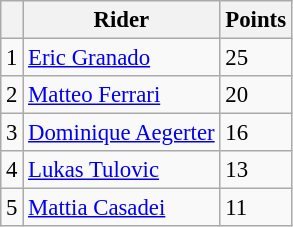<table class="wikitable" style="font-size: 95%;">
<tr>
<th></th>
<th>Rider</th>
<th>Points</th>
</tr>
<tr>
<td align=center>1</td>
<td> <a href='#'>Eric Granado</a></td>
<td align=left>25</td>
</tr>
<tr>
<td align=center>2</td>
<td> <a href='#'>Matteo Ferrari</a></td>
<td align=left>20</td>
</tr>
<tr>
<td align=center>3</td>
<td> <a href='#'>Dominique Aegerter</a></td>
<td align=left>16</td>
</tr>
<tr>
<td align=center>4</td>
<td> <a href='#'>Lukas Tulovic</a></td>
<td align=left>13</td>
</tr>
<tr>
<td align=center>5</td>
<td> <a href='#'>Mattia Casadei</a></td>
<td align=left>11</td>
</tr>
</table>
